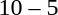<table style="text-align:center">
<tr>
<th width=200></th>
<th width=100></th>
<th width=200></th>
</tr>
<tr>
<td align=right><strong></strong></td>
<td>10 – 5</td>
<td align=left></td>
</tr>
</table>
